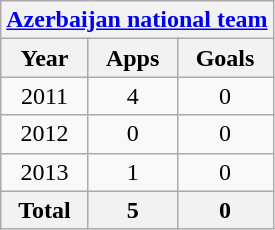<table class="wikitable" style="text-align:center">
<tr>
<th colspan=3><a href='#'>Azerbaijan national team</a></th>
</tr>
<tr>
<th>Year</th>
<th>Apps</th>
<th>Goals</th>
</tr>
<tr>
<td>2011</td>
<td>4</td>
<td>0</td>
</tr>
<tr>
<td>2012</td>
<td>0</td>
<td>0</td>
</tr>
<tr>
<td>2013</td>
<td>1</td>
<td>0</td>
</tr>
<tr>
<th>Total</th>
<th>5</th>
<th>0</th>
</tr>
</table>
